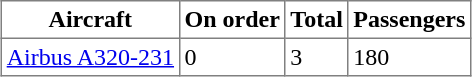<table class="toccolours" border="1" cellpadding="3" style="border-collapse:collapse;margin:1em auto;">
<tr>
<th>Aircraft</th>
<th>On order</th>
<th>Total</th>
<th>Passengers</th>
</tr>
<tr>
<td><a href='#'>Airbus A320-231</a></td>
<td>0</td>
<td>3</td>
<td>180</td>
</tr>
</table>
